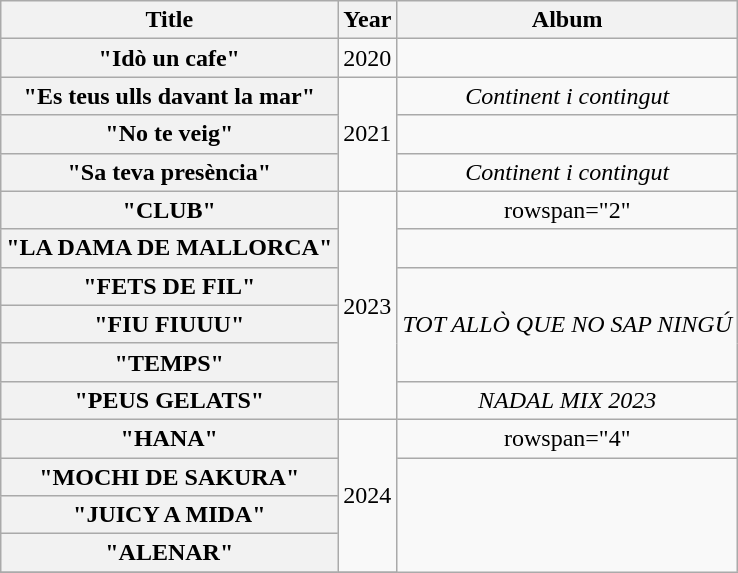<table class="wikitable plainrowheaders" style="text-align:center">
<tr>
<th scope="col">Title</th>
<th>Year</th>
<th scope="col">Album</th>
</tr>
<tr>
<th scope="row">"Idò un cafe"</th>
<td>2020</td>
<td></td>
</tr>
<tr>
<th scope="row">"Es teus ulls davant la mar"</th>
<td rowspan="3">2021</td>
<td><em>Continent i contingut</em></td>
</tr>
<tr>
<th scope="row">"No te veig"</th>
<td></td>
</tr>
<tr>
<th scope="row">"Sa teva presència"</th>
<td><em>Continent i contingut</em></td>
</tr>
<tr>
<th scope="row">"CLUB"<br></th>
<td rowspan="6">2023</td>
<td>rowspan="2" </td>
</tr>
<tr>
<th scope="row">"LA DAMA DE MALLORCA"</th>
</tr>
<tr>
<th scope="row">"FETS DE FIL"</th>
<td rowspan="3"><em>TOT ALLÒ QUE NO SAP NINGÚ</em></td>
</tr>
<tr>
<th scope="row">"FIU FIUUU"</th>
</tr>
<tr>
<th scope="row">"TEMPS"<br></th>
</tr>
<tr>
<th scope="row">"PEUS GELATS"<br></th>
<td><em>NADAL MIX 2023</em></td>
</tr>
<tr>
<th scope="row">"HANA"</th>
<td rowspan="4">2024</td>
<td>rowspan="4" </td>
</tr>
<tr>
<th scope="row">"MOCHI DE SAKURA"<br></th>
</tr>
<tr>
<th scope="row">"JUICY A MIDA"<br></th>
</tr>
<tr>
<th scope="row">"ALENAR"<br></th>
</tr>
<tr>
</tr>
</table>
